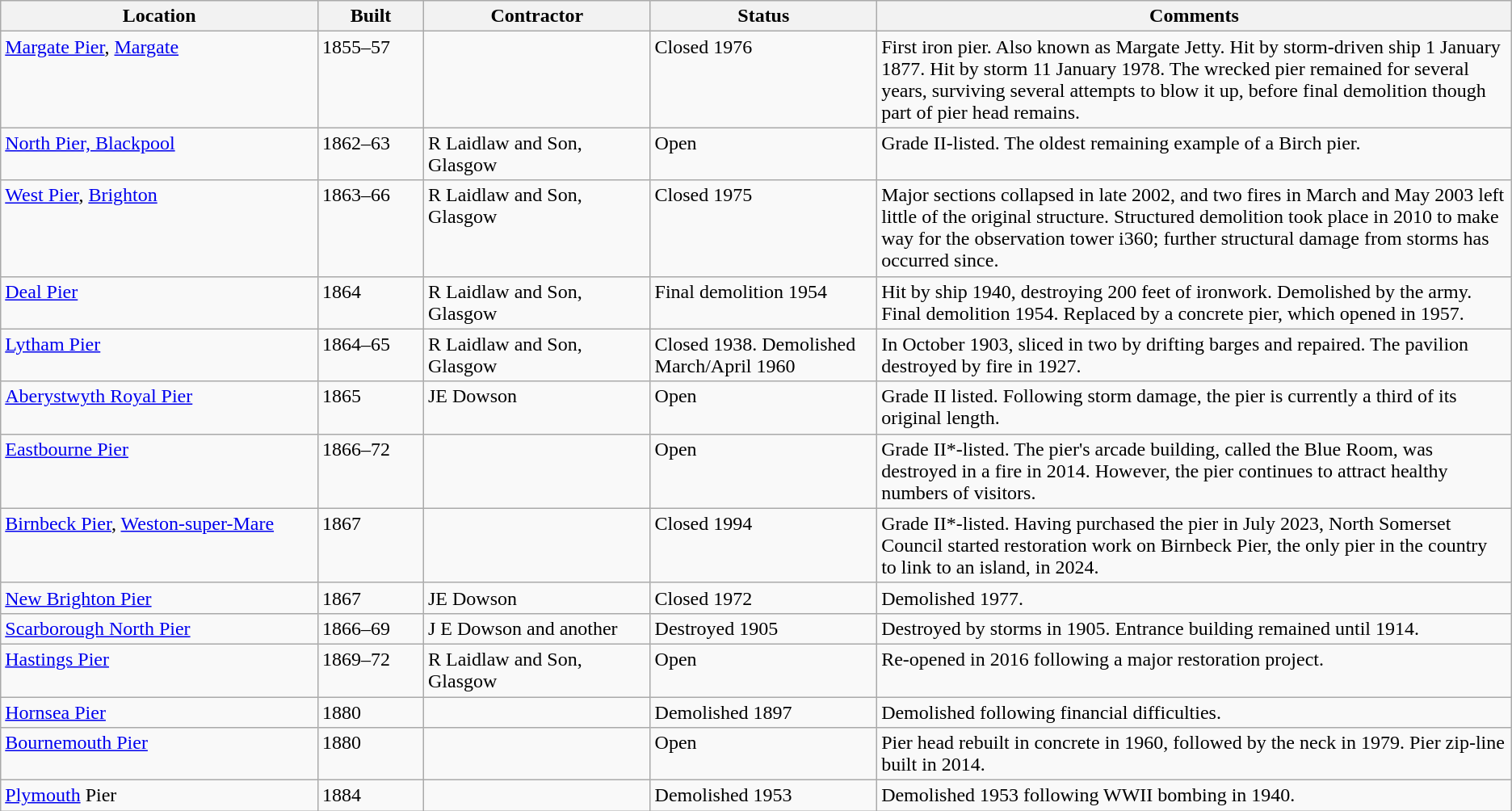<table class="sortable wikitable">
<tr>
<th style="width:21%;">Location</th>
<th style="width:7%;">Built</th>
<th style="width:15%;">Contractor</th>
<th style="width:15%;">Status</th>
<th style="width:55%;">Comments</th>
</tr>
<tr valign="top" valign="top">
<td><a href='#'>Margate Pier</a>, <a href='#'>Margate</a></td>
<td>1855–57</td>
<td></td>
<td>Closed 1976</td>
<td>First iron pier. Also known as Margate Jetty. Hit by storm-driven ship 1 January 1877. Hit by storm 11 January 1978. The wrecked pier remained for several years, surviving several attempts to blow it up, before final demolition though part of pier head remains.</td>
</tr>
<tr valign="top">
<td><a href='#'>North Pier, Blackpool</a></td>
<td>1862–63</td>
<td>R Laidlaw and Son, Glasgow</td>
<td>Open</td>
<td>Grade II-listed. The oldest remaining example of a Birch pier.</td>
</tr>
<tr valign="top">
<td><a href='#'>West Pier</a>, <a href='#'>Brighton</a></td>
<td>1863–66</td>
<td>R Laidlaw and Son, Glasgow</td>
<td>Closed 1975</td>
<td>Major sections collapsed in late 2002, and two fires in March and May 2003 left little of the original structure. Structured demolition took place in 2010 to make way for the observation tower i360; further structural damage from storms has occurred since.</td>
</tr>
<tr valign="top">
<td><a href='#'>Deal Pier</a></td>
<td>1864</td>
<td>R Laidlaw and Son, Glasgow</td>
<td>Final demolition 1954</td>
<td>Hit by ship 1940, destroying 200 feet of ironwork. Demolished by the army. Final demolition 1954. Replaced by a concrete pier, which opened in 1957.</td>
</tr>
<tr valign="top">
<td><a href='#'>Lytham Pier</a></td>
<td>1864–65</td>
<td>R Laidlaw and Son, Glasgow</td>
<td>Closed 1938. Demolished March/April 1960</td>
<td>In October 1903, sliced in two by drifting barges and repaired. The pavilion destroyed by fire in 1927.</td>
</tr>
<tr valign="top">
<td><a href='#'>Aberystwyth Royal Pier</a></td>
<td>1865</td>
<td>JE Dowson</td>
<td>Open</td>
<td>Grade II listed. Following storm damage, the pier is currently a third of its original length.</td>
</tr>
<tr valign="top">
<td><a href='#'>Eastbourne Pier</a></td>
<td>1866–72</td>
<td></td>
<td>Open</td>
<td>Grade II*-listed. The pier's arcade building, called the Blue Room, was destroyed in a fire in 2014. However, the pier continues to attract healthy numbers of visitors.</td>
</tr>
<tr valign="top">
<td><a href='#'>Birnbeck Pier</a>, <a href='#'>Weston-super-Mare</a></td>
<td>1867</td>
<td></td>
<td>Closed 1994</td>
<td>Grade II*-listed. Having purchased the pier in July 2023, North Somerset Council started restoration work on Birnbeck Pier, the only pier in the country to link to an island, in 2024.</td>
</tr>
<tr valign="top">
<td><a href='#'>New Brighton Pier</a></td>
<td>1867</td>
<td>JE Dowson</td>
<td>Closed 1972</td>
<td>Demolished 1977.</td>
</tr>
<tr valign="top">
<td><a href='#'>Scarborough North Pier</a></td>
<td>1866–69</td>
<td>J E Dowson and another</td>
<td>Destroyed 1905</td>
<td>Destroyed by storms in 1905. Entrance building remained until 1914.</td>
</tr>
<tr valign="top">
<td><a href='#'>Hastings Pier</a></td>
<td>1869–72</td>
<td>R Laidlaw and Son, Glasgow</td>
<td>Open</td>
<td>Re-opened in 2016 following a major restoration project.</td>
</tr>
<tr valign="top">
<td><a href='#'>Hornsea Pier</a></td>
<td>1880</td>
<td></td>
<td>Demolished 1897</td>
<td>Demolished following financial difficulties.</td>
</tr>
<tr valign="top">
<td><a href='#'>Bournemouth Pier</a></td>
<td>1880</td>
<td></td>
<td>Open</td>
<td>Pier head rebuilt in concrete in 1960, followed by the neck in 1979. Pier zip-line built in 2014.</td>
</tr>
<tr valign="top">
<td><a href='#'>Plymouth</a> Pier</td>
<td>1884</td>
<td></td>
<td>Demolished 1953</td>
<td>Demolished 1953 following WWII bombing in 1940.</td>
</tr>
</table>
